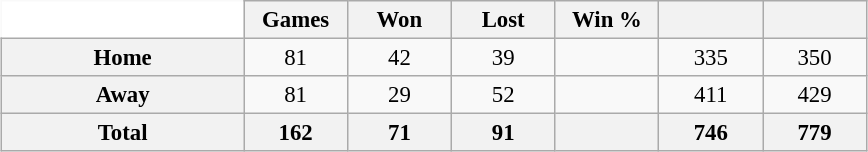<table class="wikitable" style="font-size:95%; text-align:center; width:38em; border:0;margin: 0.5em auto;">
<tr>
<td width="28%" style="background:#fff;border:0;"></td>
<th width="12%">Games</th>
<th width="12%">Won</th>
<th width="12%">Lost</th>
<th width="12%">Win %</th>
<th width="12%"></th>
<th width="12%"></th>
</tr>
<tr>
<th>Home</th>
<td>81</td>
<td>42</td>
<td>39</td>
<td></td>
<td>335</td>
<td>350</td>
</tr>
<tr>
<th>Away</th>
<td>81</td>
<td>29</td>
<td>52</td>
<td></td>
<td>411</td>
<td>429</td>
</tr>
<tr>
<th>Total</th>
<th>162</th>
<th>71</th>
<th>91</th>
<th></th>
<th>746</th>
<th>779</th>
</tr>
</table>
